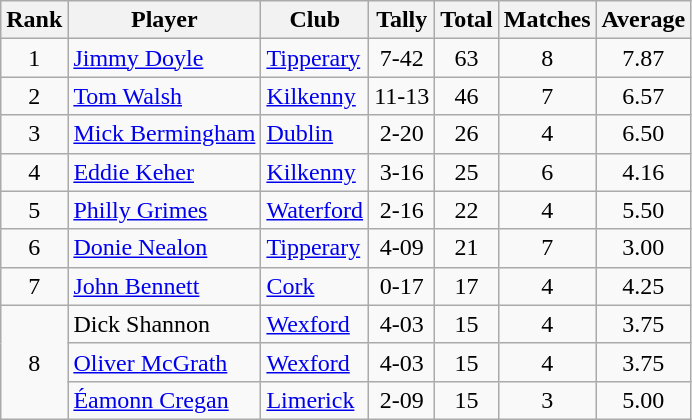<table class="wikitable">
<tr>
<th>Rank</th>
<th>Player</th>
<th>Club</th>
<th>Tally</th>
<th>Total</th>
<th>Matches</th>
<th>Average</th>
</tr>
<tr>
<td rowspan=1 align=center>1</td>
<td><a href='#'>Jimmy Doyle</a></td>
<td><a href='#'>Tipperary</a></td>
<td align=center>7-42</td>
<td align=center>63</td>
<td align=center>8</td>
<td align=center>7.87</td>
</tr>
<tr>
<td rowspan=1 align=center>2</td>
<td><a href='#'>Tom Walsh</a></td>
<td><a href='#'>Kilkenny</a></td>
<td align=center>11-13</td>
<td align=center>46</td>
<td align=center>7</td>
<td align=center>6.57</td>
</tr>
<tr>
<td rowspan=1 align=center>3</td>
<td><a href='#'>Mick Bermingham</a></td>
<td><a href='#'>Dublin</a></td>
<td align=center>2-20</td>
<td align=center>26</td>
<td align=center>4</td>
<td align=center>6.50</td>
</tr>
<tr>
<td rowspan=1 align=center>4</td>
<td><a href='#'>Eddie Keher</a></td>
<td><a href='#'>Kilkenny</a></td>
<td align=center>3-16</td>
<td align=center>25</td>
<td align=center>6</td>
<td align=center>4.16</td>
</tr>
<tr>
<td rowspan=1 align=center>5</td>
<td><a href='#'>Philly Grimes</a></td>
<td><a href='#'>Waterford</a></td>
<td align=center>2-16</td>
<td align=center>22</td>
<td align=center>4</td>
<td align=center>5.50</td>
</tr>
<tr>
<td rowspan=1 align=center>6</td>
<td><a href='#'>Donie Nealon</a></td>
<td><a href='#'>Tipperary</a></td>
<td align=center>4-09</td>
<td align=center>21</td>
<td align=center>7</td>
<td align=center>3.00</td>
</tr>
<tr>
<td rowspan=1 align=center>7</td>
<td><a href='#'>John Bennett</a></td>
<td><a href='#'>Cork</a></td>
<td align=center>0-17</td>
<td align=center>17</td>
<td align=center>4</td>
<td align=center>4.25</td>
</tr>
<tr>
<td rowspan=3 align=center>8</td>
<td>Dick Shannon</td>
<td><a href='#'>Wexford</a></td>
<td align=center>4-03</td>
<td align=center>15</td>
<td align=center>4</td>
<td align=center>3.75</td>
</tr>
<tr>
<td><a href='#'>Oliver McGrath</a></td>
<td><a href='#'>Wexford</a></td>
<td align=center>4-03</td>
<td align=center>15</td>
<td align=center>4</td>
<td align=center>3.75</td>
</tr>
<tr>
<td><a href='#'>Éamonn Cregan</a></td>
<td><a href='#'>Limerick</a></td>
<td align=center>2-09</td>
<td align=center>15</td>
<td align=center>3</td>
<td align=center>5.00</td>
</tr>
</table>
